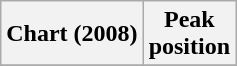<table class="wikitable sortable plainrowheaders">
<tr>
<th scope="col">Chart (2008)</th>
<th scope="col">Peak<br>position</th>
</tr>
<tr>
</tr>
</table>
